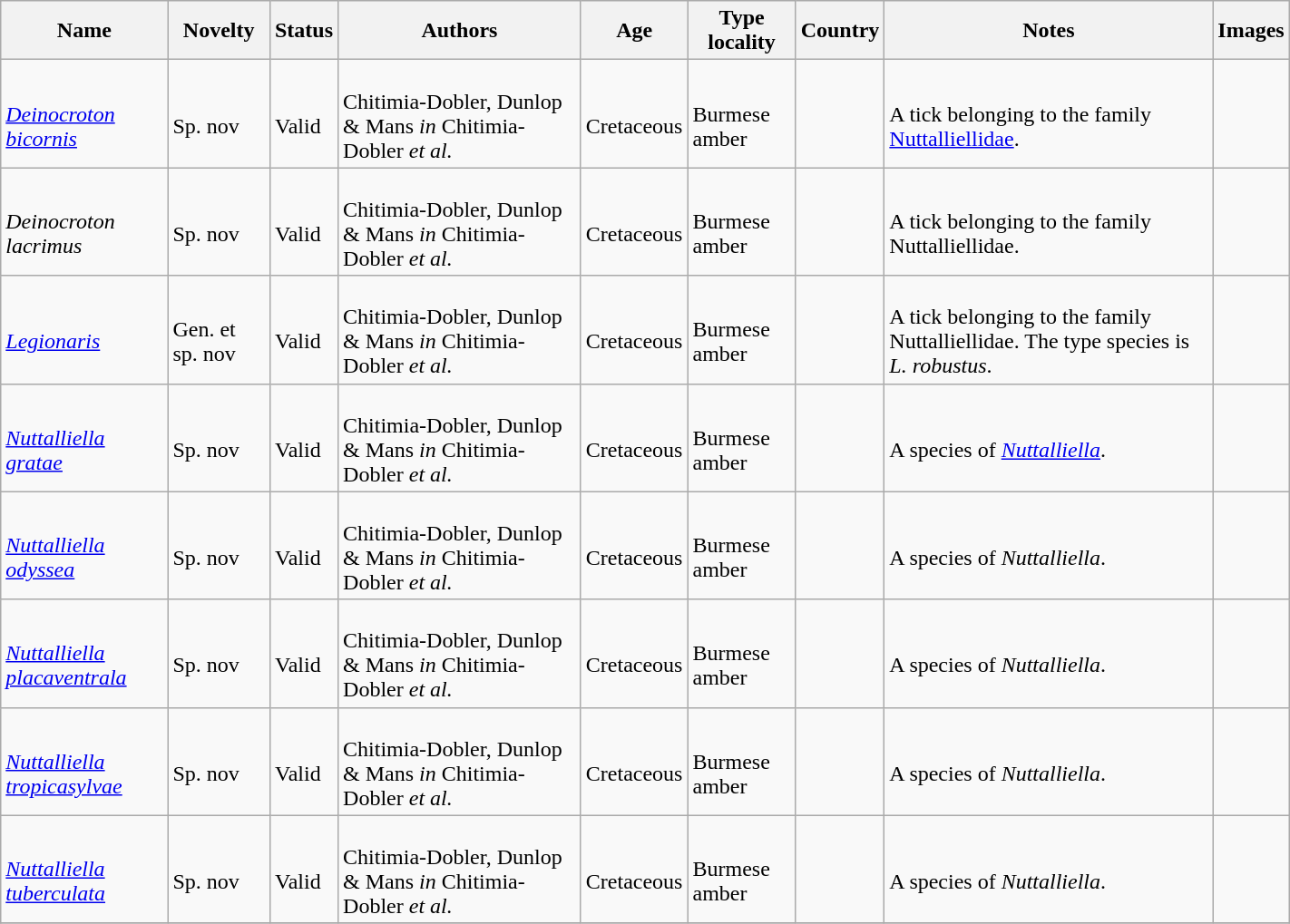<table class="wikitable sortable" align="center" width="75%">
<tr>
<th>Name</th>
<th>Novelty</th>
<th>Status</th>
<th>Authors</th>
<th>Age</th>
<th>Type locality</th>
<th>Country</th>
<th>Notes</th>
<th>Images</th>
</tr>
<tr>
<td><br><em><a href='#'> Deinocroton bicornis</a></em></td>
<td><br>Sp. nov</td>
<td><br>Valid</td>
<td><br>Chitimia-Dobler, Dunlop & Mans <em>in</em> Chitimia-Dobler <em>et al.</em></td>
<td><br>Cretaceous</td>
<td><br>Burmese amber</td>
<td><br></td>
<td><br>A tick belonging to the family <a href='#'>Nuttalliellidae</a>.</td>
<td></td>
</tr>
<tr>
<td><br><em>Deinocroton lacrimus</em></td>
<td><br>Sp. nov</td>
<td><br>Valid</td>
<td><br>Chitimia-Dobler, Dunlop & Mans <em>in</em> Chitimia-Dobler <em>et al.</em></td>
<td><br>Cretaceous</td>
<td><br>Burmese amber</td>
<td><br></td>
<td><br>A tick belonging to the family Nuttalliellidae.</td>
<td></td>
</tr>
<tr>
<td><br><em><a href='#'>Legionaris</a></em></td>
<td><br>Gen. et sp. nov</td>
<td><br>Valid</td>
<td><br>Chitimia-Dobler, Dunlop & Mans <em>in</em> Chitimia-Dobler <em>et al.</em></td>
<td><br>Cretaceous</td>
<td><br>Burmese amber</td>
<td><br></td>
<td><br>A tick belonging to the family Nuttalliellidae. The type species is <em>L. robustus</em>.</td>
<td></td>
</tr>
<tr>
<td><br><em><a href='#'>Nuttalliella gratae</a></em></td>
<td><br>Sp. nov</td>
<td><br>Valid</td>
<td><br>Chitimia-Dobler, Dunlop & Mans <em>in</em> Chitimia-Dobler <em>et al.</em></td>
<td><br>Cretaceous</td>
<td><br>Burmese amber</td>
<td><br></td>
<td><br>A species of <em><a href='#'>Nuttalliella</a></em>.</td>
<td></td>
</tr>
<tr>
<td><br><em><a href='#'>Nuttalliella odyssea</a></em></td>
<td><br>Sp. nov</td>
<td><br>Valid</td>
<td><br>Chitimia-Dobler, Dunlop & Mans <em>in</em> Chitimia-Dobler <em>et al.</em></td>
<td><br>Cretaceous</td>
<td><br>Burmese amber</td>
<td><br></td>
<td><br>A species of <em>Nuttalliella</em>.</td>
<td></td>
</tr>
<tr>
<td><br><em><a href='#'>Nuttalliella placaventrala</a></em></td>
<td><br>Sp. nov</td>
<td><br>Valid</td>
<td><br>Chitimia-Dobler, Dunlop & Mans <em>in</em> Chitimia-Dobler <em>et al.</em></td>
<td><br>Cretaceous</td>
<td><br>Burmese amber</td>
<td><br></td>
<td><br>A species of <em>Nuttalliella</em>.</td>
<td></td>
</tr>
<tr>
<td><br><em><a href='#'>Nuttalliella tropicasylvae</a></em></td>
<td><br>Sp. nov</td>
<td><br>Valid</td>
<td><br>Chitimia-Dobler, Dunlop & Mans <em>in</em> Chitimia-Dobler <em>et al.</em></td>
<td><br>Cretaceous</td>
<td><br>Burmese amber</td>
<td><br></td>
<td><br>A species of <em>Nuttalliella</em>.</td>
<td></td>
</tr>
<tr>
<td><br><em><a href='#'>Nuttalliella tuberculata</a></em></td>
<td><br>Sp. nov</td>
<td><br>Valid</td>
<td><br>Chitimia-Dobler, Dunlop & Mans <em>in</em> Chitimia-Dobler <em>et al.</em></td>
<td><br>Cretaceous</td>
<td><br>Burmese amber</td>
<td><br></td>
<td><br>A species of <em>Nuttalliella</em>.</td>
<td></td>
</tr>
<tr>
</tr>
</table>
